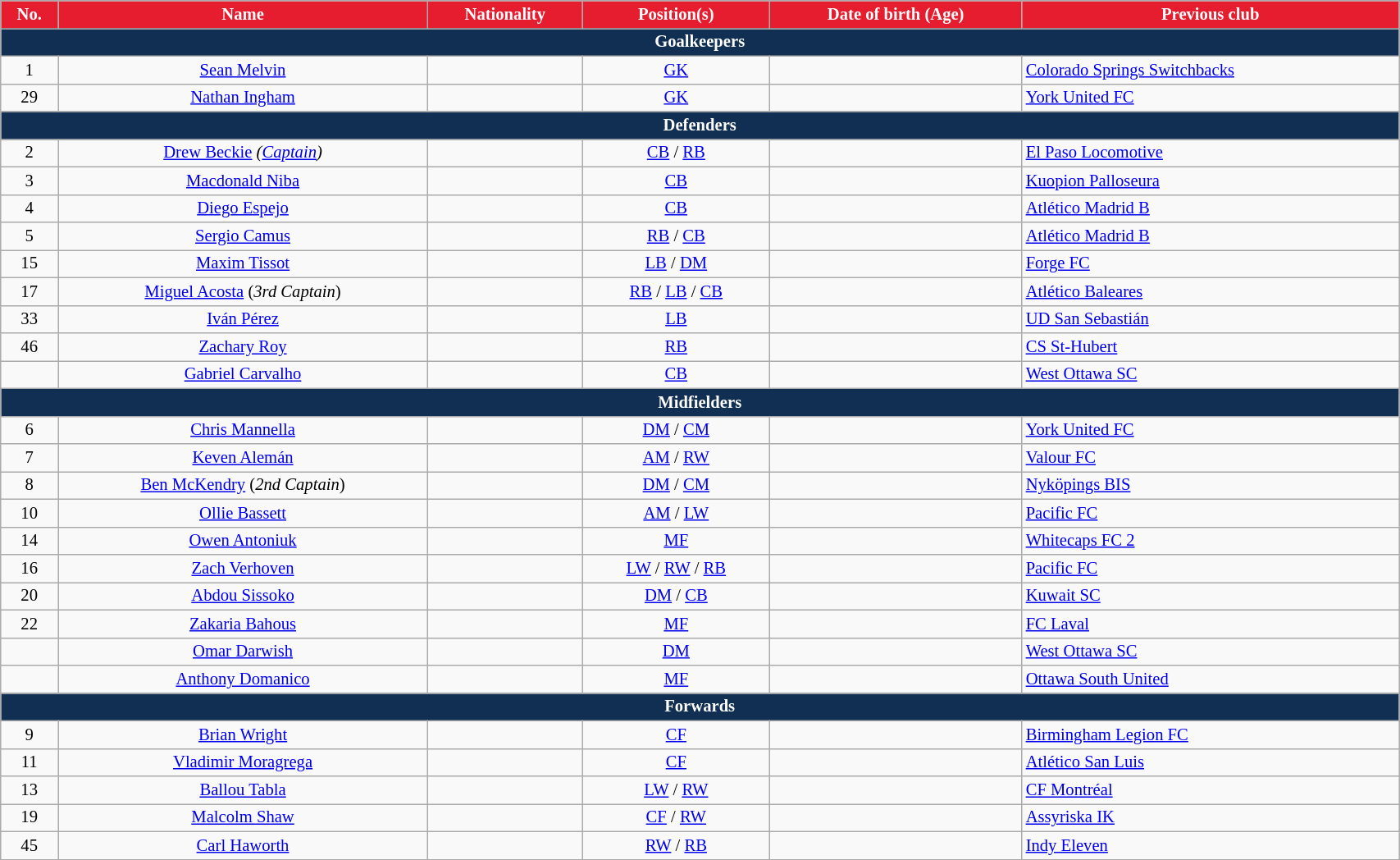<table class="wikitable" style="text-align:center; font-size:86%; width:90%;">
<tr>
<th style="background:#e61d2e; color:white; text-align:center;">No.</th>
<th style="background:#e61d2e; color:white; text-align:center;">Name</th>
<th style="background:#e61d2e; color:white; text-align:center;">Nationality</th>
<th style="background:#e61d2e; color:white; text-align:center;">Position(s)</th>
<th style="background:#e61d2e; color:white; text-align:center;">Date of birth (Age)</th>
<th style="background:#e61d2e; color:white; text-align:center;">Previous club</th>
</tr>
<tr>
<th colspan="7" style="background:#102f52; color:white; text-align:center;">Goalkeepers</th>
</tr>
<tr>
<td>1</td>
<td><a href='#'>Sean Melvin</a></td>
<td></td>
<td><a href='#'>GK</a></td>
<td></td>
<td align="left"> <a href='#'>Colorado Springs Switchbacks</a></td>
</tr>
<tr>
<td>29</td>
<td><a href='#'>Nathan Ingham</a></td>
<td></td>
<td><a href='#'>GK</a></td>
<td></td>
<td align="left"> <a href='#'>York United FC</a></td>
</tr>
<tr>
<th colspan="7" style="background:#102f52; color:white; text-align:center;">Defenders</th>
</tr>
<tr>
<td>2</td>
<td><a href='#'>Drew Beckie</a> <em>(<a href='#'>Captain</a>)</em></td>
<td></td>
<td><a href='#'>CB</a> / <a href='#'>RB</a></td>
<td></td>
<td align="left"> <a href='#'>El Paso Locomotive</a></td>
</tr>
<tr>
<td>3</td>
<td><a href='#'>Macdonald Niba</a></td>
<td></td>
<td><a href='#'>CB</a></td>
<td></td>
<td align="left"> <a href='#'>Kuopion Palloseura</a></td>
</tr>
<tr>
<td>4</td>
<td><a href='#'>Diego Espejo</a></td>
<td></td>
<td><a href='#'>CB</a></td>
<td></td>
<td align="left"> <a href='#'>Atlético Madrid B</a></td>
</tr>
<tr>
<td>5</td>
<td><a href='#'>Sergio Camus</a></td>
<td></td>
<td><a href='#'>RB</a> / <a href='#'>CB</a></td>
<td></td>
<td align="left"> <a href='#'>Atlético Madrid B</a></td>
</tr>
<tr>
<td>15</td>
<td><a href='#'>Maxim Tissot</a></td>
<td></td>
<td><a href='#'>LB</a> / <a href='#'>DM</a></td>
<td></td>
<td align="left"> <a href='#'>Forge FC</a></td>
</tr>
<tr>
<td>17</td>
<td><a href='#'>Miguel Acosta</a> (<em>3rd Captain</em>)</td>
<td></td>
<td><a href='#'>RB</a> / <a href='#'>LB</a> / <a href='#'>CB</a></td>
<td></td>
<td align="left"> <a href='#'>Atlético Baleares</a></td>
</tr>
<tr>
<td>33</td>
<td><a href='#'>Iván Pérez</a></td>
<td></td>
<td><a href='#'>LB</a></td>
<td></td>
<td align="left"> <a href='#'>UD San Sebastián</a></td>
</tr>
<tr>
<td>46</td>
<td><a href='#'>Zachary Roy</a></td>
<td></td>
<td><a href='#'>RB</a></td>
<td></td>
<td align="left"> <a href='#'>CS St-Hubert</a></td>
</tr>
<tr>
<td></td>
<td><a href='#'>Gabriel Carvalho</a></td>
<td></td>
<td><a href='#'>CB</a></td>
<td></td>
<td align="left"> <a href='#'>West Ottawa SC</a></td>
</tr>
<tr>
<th colspan="7" style="background:#102f52; color:white; text-align:center;">Midfielders</th>
</tr>
<tr>
<td>6</td>
<td><a href='#'>Chris Mannella</a></td>
<td></td>
<td><a href='#'>DM</a> / <a href='#'>CM</a></td>
<td></td>
<td align="left"> <a href='#'>York United FC</a></td>
</tr>
<tr>
<td>7</td>
<td><a href='#'>Keven Alemán</a></td>
<td></td>
<td><a href='#'>AM</a> / <a href='#'>RW</a></td>
<td></td>
<td align="left"> <a href='#'>Valour FC</a></td>
</tr>
<tr>
<td>8</td>
<td><a href='#'>Ben McKendry</a> (<em>2nd Captain</em>)</td>
<td></td>
<td><a href='#'>DM</a> / <a href='#'>CM</a></td>
<td></td>
<td align="left"> <a href='#'>Nyköpings BIS</a></td>
</tr>
<tr>
<td>10</td>
<td><a href='#'>Ollie Bassett</a></td>
<td></td>
<td><a href='#'>AM</a> / <a href='#'>LW</a></td>
<td></td>
<td align="left"> <a href='#'>Pacific FC</a></td>
</tr>
<tr>
<td>14</td>
<td><a href='#'>Owen Antoniuk</a></td>
<td></td>
<td><a href='#'>MF</a></td>
<td></td>
<td align="left"> <a href='#'>Whitecaps FC 2</a></td>
</tr>
<tr>
<td>16</td>
<td><a href='#'>Zach Verhoven</a></td>
<td></td>
<td><a href='#'>LW</a> / <a href='#'>RW</a> / <a href='#'>RB</a></td>
<td></td>
<td align="left"> <a href='#'>Pacific FC</a></td>
</tr>
<tr>
<td>20</td>
<td><a href='#'>Abdou Sissoko</a></td>
<td></td>
<td><a href='#'>DM</a> / <a href='#'>CB</a></td>
<td></td>
<td align="left"> <a href='#'>Kuwait SC</a></td>
</tr>
<tr>
<td>22</td>
<td><a href='#'>Zakaria Bahous</a></td>
<td></td>
<td><a href='#'>MF</a></td>
<td></td>
<td align="left"> <a href='#'>FC Laval</a></td>
</tr>
<tr>
<td></td>
<td><a href='#'>Omar Darwish</a></td>
<td></td>
<td><a href='#'>DM</a></td>
<td></td>
<td align="left"> <a href='#'>West Ottawa SC</a></td>
</tr>
<tr>
<td></td>
<td><a href='#'>Anthony Domanico</a></td>
<td></td>
<td><a href='#'>MF</a></td>
<td></td>
<td align="left"> <a href='#'>Ottawa South United</a></td>
</tr>
<tr>
<th colspan="7" style="background:#102f52; color:white; text-align:center;">Forwards</th>
</tr>
<tr>
<td>9</td>
<td><a href='#'>Brian Wright</a></td>
<td></td>
<td><a href='#'>CF</a></td>
<td></td>
<td align="left"> <a href='#'>Birmingham Legion FC</a></td>
</tr>
<tr>
<td>11</td>
<td><a href='#'>Vladimir Moragrega</a></td>
<td></td>
<td><a href='#'>CF</a></td>
<td></td>
<td align="left"> <a href='#'>Atlético San Luis</a></td>
</tr>
<tr>
<td>13</td>
<td><a href='#'>Ballou Tabla</a></td>
<td></td>
<td><a href='#'>LW</a> / <a href='#'>RW</a></td>
<td></td>
<td align="left"> <a href='#'>CF Montréal</a></td>
</tr>
<tr>
<td>19</td>
<td><a href='#'>Malcolm Shaw</a></td>
<td></td>
<td><a href='#'>CF</a> / <a href='#'>RW</a></td>
<td></td>
<td align="left"> <a href='#'>Assyriska IK</a></td>
</tr>
<tr>
<td>45</td>
<td><a href='#'>Carl Haworth</a></td>
<td></td>
<td><a href='#'>RW</a> / <a href='#'>RB</a></td>
<td></td>
<td align="left"> <a href='#'>Indy Eleven</a></td>
</tr>
<tr>
</tr>
</table>
